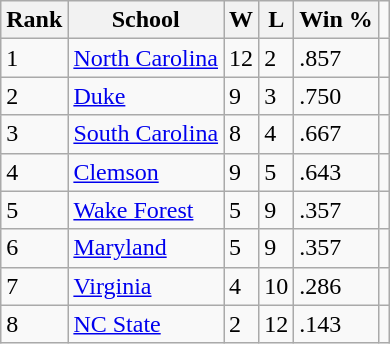<table class="wikitable">
<tr>
<th>Rank</th>
<th>School</th>
<th>W</th>
<th>L</th>
<th>Win %</th>
</tr>
<tr>
<td>1</td>
<td><a href='#'>North Carolina</a></td>
<td>12</td>
<td>2</td>
<td>.857</td>
<td></td>
</tr>
<tr>
<td>2</td>
<td><a href='#'>Duke</a></td>
<td>9</td>
<td>3</td>
<td>.750</td>
<td></td>
</tr>
<tr>
<td>3</td>
<td><a href='#'>South Carolina</a></td>
<td>8</td>
<td>4</td>
<td>.667</td>
<td></td>
</tr>
<tr>
<td>4</td>
<td><a href='#'>Clemson</a></td>
<td>9</td>
<td>5</td>
<td>.643</td>
<td></td>
</tr>
<tr>
<td>5</td>
<td><a href='#'>Wake Forest</a></td>
<td>5</td>
<td>9</td>
<td>.357</td>
<td></td>
</tr>
<tr>
<td>6</td>
<td><a href='#'>Maryland</a></td>
<td>5</td>
<td>9</td>
<td>.357</td>
<td></td>
</tr>
<tr>
<td>7</td>
<td><a href='#'>Virginia</a></td>
<td>4</td>
<td>10</td>
<td>.286</td>
<td></td>
</tr>
<tr>
<td>8</td>
<td><a href='#'>NC State</a></td>
<td>2</td>
<td>12</td>
<td>.143</td>
<td></td>
</tr>
</table>
